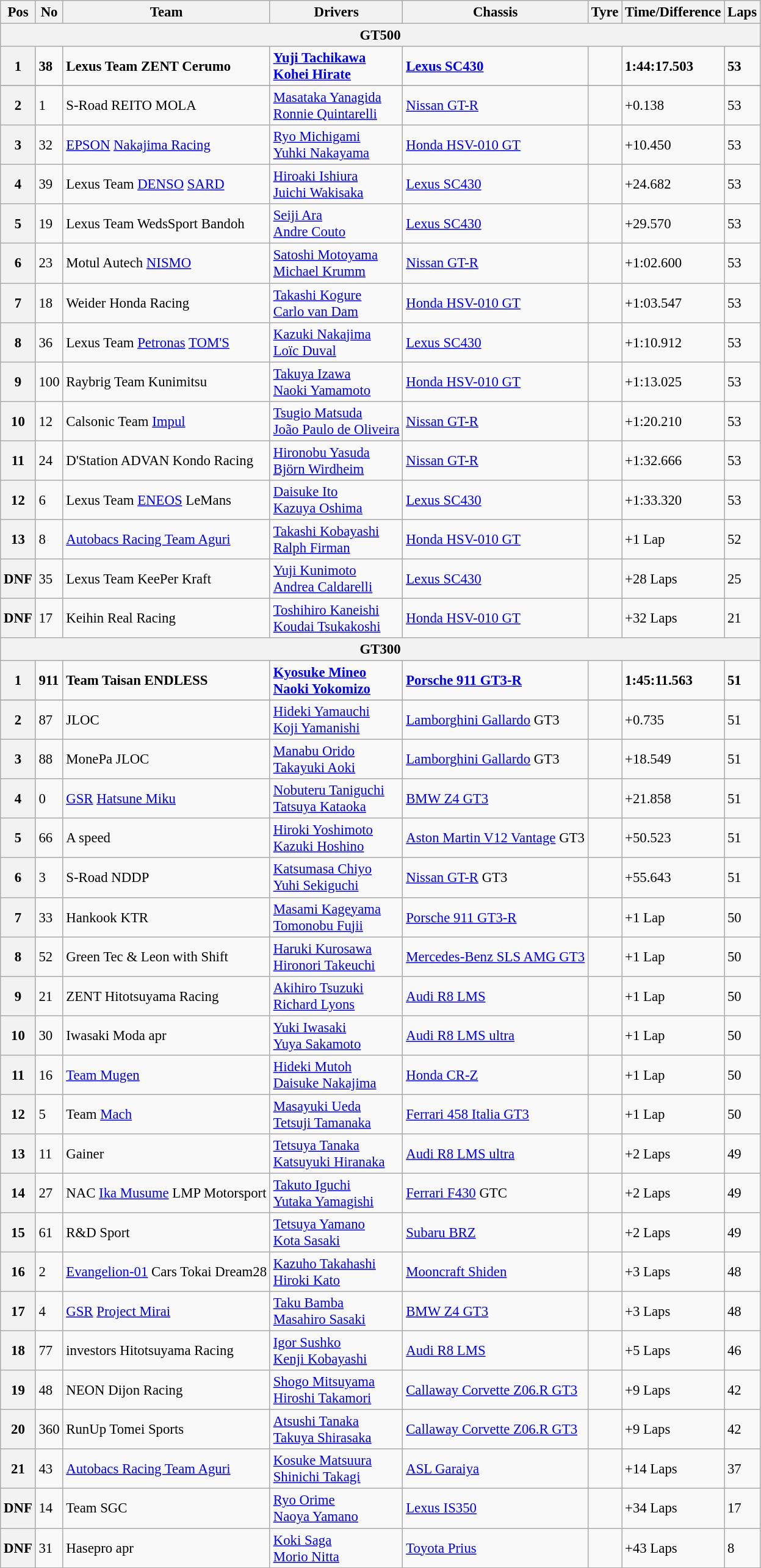<table class="wikitable" style="font-size: 95%;">
<tr>
<th>Pos</th>
<th>No</th>
<th>Team</th>
<th>Drivers</th>
<th>Chassis</th>
<th>Tyre</th>
<th>Time/Difference</th>
<th>Laps</th>
</tr>
<tr>
<th colspan=8><strong>GT500</strong></th>
</tr>
<tr style="font-weight:bold">
<th>1</th>
<td>38</td>
<td>Lexus Team ZENT Cerumo</td>
<td> <a href='#'>Yuji Tachikawa</a><br> <a href='#'>Kohei Hirate</a></td>
<td><a href='#'>Lexus SC430</a></td>
<td></td>
<td>1:44:17.503</td>
<td>53</td>
</tr>
<tr style="font-weight:bold">
</tr>
<tr>
<th>2</th>
<td>1</td>
<td>S-Road REITO MOLA</td>
<td> <a href='#'>Masataka Yanagida</a><br> <a href='#'>Ronnie Quintarelli</a></td>
<td><a href='#'>Nissan GT-R</a></td>
<td></td>
<td>+0.138</td>
<td>53</td>
</tr>
<tr>
<th>3</th>
<td>32</td>
<td><a href='#'>EPSON</a> <a href='#'>Nakajima Racing</a></td>
<td> <a href='#'>Ryo Michigami</a><br> <a href='#'>Yuhki Nakayama</a></td>
<td><a href='#'>Honda HSV-010 GT</a></td>
<td></td>
<td>+10.450</td>
<td>53</td>
</tr>
<tr>
<th>4</th>
<td>39</td>
<td>Lexus Team <a href='#'>DENSO</a> <a href='#'>SARD</a></td>
<td> <a href='#'>Hiroaki Ishiura</a><br> <a href='#'>Juichi Wakisaka</a></td>
<td><a href='#'>Lexus SC430</a></td>
<td></td>
<td>+24.682</td>
<td>53</td>
</tr>
<tr>
<th>5</th>
<td>19</td>
<td>Lexus Team WedsSport Bandoh</td>
<td> <a href='#'>Seiji Ara</a><br> <a href='#'>Andre Couto</a></td>
<td><a href='#'>Lexus SC430</a></td>
<td></td>
<td>+29.570</td>
<td>53</td>
</tr>
<tr>
<th>6</th>
<td>23</td>
<td>Motul Autech <a href='#'>NISMO</a></td>
<td> <a href='#'>Satoshi Motoyama</a><br> <a href='#'>Michael Krumm</a></td>
<td><a href='#'>Nissan GT-R</a></td>
<td></td>
<td>+1:02.600</td>
<td>53</td>
</tr>
<tr>
<th>7</th>
<td>18</td>
<td>Weider Honda Racing</td>
<td> <a href='#'>Takashi Kogure</a><br> <a href='#'>Carlo van Dam</a></td>
<td><a href='#'>Honda HSV-010 GT</a></td>
<td></td>
<td>+1:03.547</td>
<td>53</td>
</tr>
<tr>
<th>8</th>
<td>36</td>
<td>Lexus Team <a href='#'>Petronas</a> <a href='#'>TOM'S</a></td>
<td> <a href='#'>Kazuki Nakajima</a><br> <a href='#'>Loïc Duval</a></td>
<td><a href='#'>Lexus SC430</a></td>
<td></td>
<td>+1:10.912</td>
<td>53</td>
</tr>
<tr>
<th>9</th>
<td>100</td>
<td>Raybrig Team Kunimitsu</td>
<td> <a href='#'>Takuya Izawa</a><br> <a href='#'>Naoki Yamamoto</a></td>
<td><a href='#'>Honda HSV-010 GT</a></td>
<td></td>
<td>+1:13.025</td>
<td>53</td>
</tr>
<tr>
<th>10</th>
<td>12</td>
<td>Calsonic Team <a href='#'>Impul</a></td>
<td> <a href='#'>Tsugio Matsuda</a><br> <a href='#'>João Paulo de Oliveira</a></td>
<td><a href='#'>Nissan GT-R</a></td>
<td></td>
<td>+1:20.210</td>
<td>53</td>
</tr>
<tr>
<th>11</th>
<td>24</td>
<td>D'Station ADVAN Kondo Racing</td>
<td> <a href='#'>Hironobu Yasuda</a><br> <a href='#'>Björn Wirdheim</a></td>
<td><a href='#'>Nissan GT-R</a></td>
<td></td>
<td>+1:32.666</td>
<td>53</td>
</tr>
<tr>
<th>12</th>
<td>6</td>
<td>Lexus Team <a href='#'>ENEOS</a> LeMans</td>
<td> <a href='#'>Daisuke Ito</a><br> <a href='#'>Kazuya Oshima</a></td>
<td><a href='#'>Lexus SC430</a></td>
<td></td>
<td>+1:33.320</td>
<td>53</td>
</tr>
<tr>
<th>13</th>
<td>8</td>
<td><a href='#'>Autobacs Racing Team Aguri</a></td>
<td> <a href='#'>Takashi Kobayashi</a><br> <a href='#'>Ralph Firman</a></td>
<td><a href='#'>Honda HSV-010 GT</a></td>
<td></td>
<td>+1 Lap</td>
<td>52</td>
</tr>
<tr>
<th>DNF</th>
<td>35</td>
<td>Lexus Team KeePer Kraft</td>
<td> <a href='#'>Yuji Kunimoto</a><br> <a href='#'>Andrea Caldarelli</a></td>
<td><a href='#'>Lexus SC430</a></td>
<td></td>
<td>+28 Laps</td>
<td>25</td>
</tr>
<tr>
<th>DNF</th>
<td>17</td>
<td>Keihin Real Racing</td>
<td> <a href='#'>Toshihiro Kaneishi</a><br> <a href='#'>Koudai Tsukakoshi</a></td>
<td><a href='#'>Honda HSV-010 GT</a></td>
<td></td>
<td>+32 Laps</td>
<td>21</td>
</tr>
<tr>
<th colspan=8><strong>GT300</strong></th>
</tr>
<tr style="font-weight:bold">
<th>1</th>
<td>911</td>
<td>Team Taisan ENDLESS</td>
<td> <a href='#'>Kyosuke Mineo</a><br> <a href='#'>Naoki Yokomizo</a></td>
<td><a href='#'>Porsche 911 GT3-R</a></td>
<td></td>
<td>1:45:11.563</td>
<td>51</td>
</tr>
<tr style="font-weight:bold">
</tr>
<tr>
<th>2</th>
<td>87</td>
<td>JLOC</td>
<td> <a href='#'>Hideki Yamauchi</a><br> <a href='#'>Koji Yamanishi</a></td>
<td><a href='#'>Lamborghini Gallardo</a> GT3</td>
<td></td>
<td>+0.735</td>
<td>51</td>
</tr>
<tr>
<th>3</th>
<td>88</td>
<td>MonePa JLOC</td>
<td> <a href='#'>Manabu Orido</a><br> <a href='#'>Takayuki Aoki</a></td>
<td><a href='#'>Lamborghini Gallardo</a> GT3</td>
<td></td>
<td>+18.549</td>
<td>51</td>
</tr>
<tr>
<th>4</th>
<td>0</td>
<td><a href='#'>GSR</a> <a href='#'>Hatsune Miku</a></td>
<td> <a href='#'>Nobuteru Taniguchi</a><br> <a href='#'>Tatsuya Kataoka</a></td>
<td><a href='#'>BMW Z4 GT3</a></td>
<td></td>
<td>+21.858</td>
<td>51</td>
</tr>
<tr>
<th>5</th>
<td>66</td>
<td>A speed</td>
<td> <a href='#'>Hiroki Yoshimoto</a><br> <a href='#'>Kazuki Hoshino</a></td>
<td><a href='#'>Aston Martin V12 Vantage</a> GT3</td>
<td></td>
<td>+50.523</td>
<td>51</td>
</tr>
<tr>
<th>6</th>
<td>3</td>
<td>S-Road NDDP</td>
<td> <a href='#'>Katsumasa Chiyo</a><br> <a href='#'>Yuhi Sekiguchi</a></td>
<td><a href='#'>Nissan GT-R</a> GT3</td>
<td></td>
<td>+55.643</td>
<td>51</td>
</tr>
<tr>
<th>7</th>
<td>33</td>
<td>Hankook KTR</td>
<td> <a href='#'>Masami Kageyama</a><br> <a href='#'>Tomonobu Fujii</a></td>
<td><a href='#'>Porsche 911 GT3-R</a></td>
<td></td>
<td>+1 Lap</td>
<td>50</td>
</tr>
<tr>
<th>8</th>
<td>52</td>
<td>Green Tec & Leon with Shift</td>
<td> <a href='#'>Haruki Kurosawa</a><br> <a href='#'>Hironori Takeuchi</a></td>
<td><a href='#'>Mercedes-Benz SLS AMG GT3</a></td>
<td></td>
<td>+1 Lap</td>
<td>50</td>
</tr>
<tr>
<th>9</th>
<td>21</td>
<td>ZENT Hitotsuyama Racing</td>
<td> <a href='#'>Akihiro Tsuzuki</a><br> <a href='#'>Richard Lyons</a></td>
<td><a href='#'>Audi R8 LMS</a></td>
<td></td>
<td>+1 Lap</td>
<td>50</td>
</tr>
<tr>
<th>10</th>
<td>30</td>
<td>Iwasaki Moda apr</td>
<td> <a href='#'>Yuki Iwasaki</a><br> <a href='#'>Yuya Sakamoto</a></td>
<td><a href='#'>Audi R8 LMS ultra</a></td>
<td></td>
<td>+1 Lap</td>
<td>50</td>
</tr>
<tr>
<th>11</th>
<td>16</td>
<td><a href='#'>Team Mugen</a></td>
<td> <a href='#'>Hideki Mutoh</a><br> <a href='#'>Daisuke Nakajima</a></td>
<td><a href='#'>Honda CR-Z</a></td>
<td></td>
<td>+1 Lap</td>
<td>50</td>
</tr>
<tr>
<th>12</th>
<td>5</td>
<td>Team <a href='#'>Mach</a></td>
<td> <a href='#'>Masayuki Ueda</a><br> <a href='#'>Tetsuji Tamanaka</a></td>
<td><a href='#'>Ferrari 458 Italia GT3</a></td>
<td></td>
<td>+1 Lap</td>
<td>50</td>
</tr>
<tr>
<th>13</th>
<td>11</td>
<td>Gainer</td>
<td> <a href='#'>Tetsuya Tanaka</a><br> <a href='#'>Katsuyuki Hiranaka</a></td>
<td><a href='#'>Audi R8 LMS ultra</a></td>
<td></td>
<td>+2 Laps</td>
<td>49</td>
</tr>
<tr>
<th>14</th>
<td>27</td>
<td>NAC <a href='#'>Ika Musume</a> LMP Motorsport</td>
<td> <a href='#'>Takuto Iguchi</a><br> <a href='#'>Yutaka Yamagishi</a></td>
<td><a href='#'>Ferrari F430</a> GTC</td>
<td></td>
<td>+2 Laps</td>
<td>49</td>
</tr>
<tr>
<th>15</th>
<td>61</td>
<td>R&D Sport</td>
<td> <a href='#'>Tetsuya Yamano</a><br> <a href='#'>Kota Sasaki</a></td>
<td><a href='#'>Subaru BRZ</a></td>
<td></td>
<td>+2 Laps</td>
<td>49</td>
</tr>
<tr>
<th>16</th>
<td>2</td>
<td><a href='#'>Evangelion-01</a> Cars Tokai Dream28</td>
<td> <a href='#'>Kazuho Takahashi</a><br> <a href='#'>Hiroki Kato</a></td>
<td><a href='#'>Mooncraft Shiden</a></td>
<td></td>
<td>+3 Laps</td>
<td>48</td>
</tr>
<tr>
<th>17</th>
<td>4</td>
<td><a href='#'>GSR</a> <a href='#'>Project Mirai</a></td>
<td> <a href='#'>Taku Bamba</a><br> <a href='#'>Masahiro Sasaki</a></td>
<td><a href='#'>BMW Z4 GT3</a></td>
<td></td>
<td>+3 Laps</td>
<td>48</td>
</tr>
<tr>
<th>18</th>
<td>77</td>
<td>investors Hitotsuyama Racing</td>
<td> <a href='#'>Igor Sushko</a><br> <a href='#'>Kenji Kobayashi</a></td>
<td><a href='#'>Audi R8 LMS</a></td>
<td></td>
<td>+5 Laps</td>
<td>46</td>
</tr>
<tr>
<th>19</th>
<td>48</td>
<td>NEON Dijon Racing</td>
<td> <a href='#'>Shogo Mitsuyama</a><br> <a href='#'>Hiroshi Takamori</a></td>
<td><a href='#'>Callaway Corvette Z06.R GT3</a></td>
<td></td>
<td>+9 Laps</td>
<td>42</td>
</tr>
<tr>
<th>20</th>
<td>360</td>
<td>RunUp Tomei Sports</td>
<td> <a href='#'>Atsushi Tanaka</a><br> <a href='#'>Takuya Shirasaka</a></td>
<td><a href='#'>Callaway Corvette Z06.R GT3</a></td>
<td></td>
<td>+9 Laps</td>
<td>42</td>
</tr>
<tr>
<th>21</th>
<td>43</td>
<td><a href='#'>Autobacs Racing Team Aguri</a></td>
<td> <a href='#'>Kosuke Matsuura</a><br> <a href='#'>Shinichi Takagi</a></td>
<td><a href='#'>ASL Garaiya</a></td>
<td></td>
<td>+14 Laps</td>
<td>37</td>
</tr>
<tr>
<th>DNF</th>
<td>14</td>
<td>Team SGC</td>
<td> <a href='#'>Ryo Orime</a><br> <a href='#'>Naoya Yamano</a></td>
<td><a href='#'>Lexus IS350</a></td>
<td></td>
<td>+34 Laps</td>
<td>17</td>
</tr>
<tr>
<th>DNF</th>
<td>31</td>
<td>Hasepro apr</td>
<td> <a href='#'>Koki Saga</a><br> <a href='#'>Morio Nitta</a></td>
<td><a href='#'>Toyota Prius</a></td>
<td></td>
<td>+43 Laps</td>
<td>8</td>
</tr>
<tr>
</tr>
</table>
